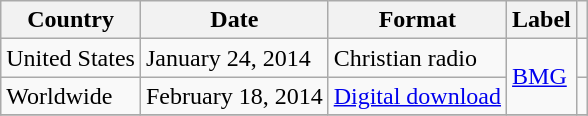<table class="wikitable">
<tr>
<th>Country</th>
<th>Date</th>
<th>Format</th>
<th>Label</th>
<th></th>
</tr>
<tr>
<td>United States</td>
<td>January 24, 2014</td>
<td>Christian radio</td>
<td rowspan="2"><a href='#'>BMG</a></td>
<td></td>
</tr>
<tr>
<td>Worldwide</td>
<td>February 18, 2014</td>
<td><a href='#'>Digital download</a></td>
<td></td>
</tr>
<tr>
</tr>
</table>
